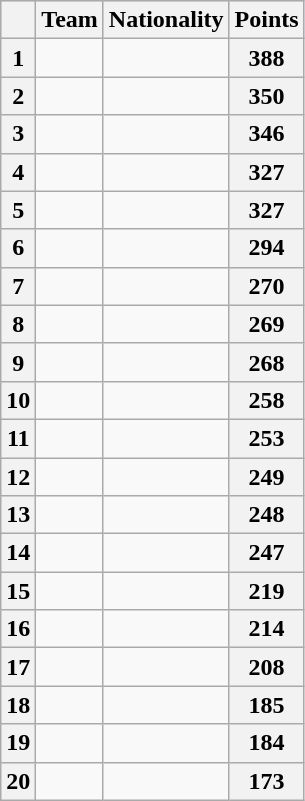<table class="wikitable">
<tr style="background:#ccccff;">
<th> </th>
<th>Team</th>
<th>Nationality</th>
<th>Points</th>
</tr>
<tr>
<th>1</th>
<td></td>
<td></td>
<th>388</th>
</tr>
<tr>
<th>2</th>
<td></td>
<td></td>
<th>350</th>
</tr>
<tr>
<th>3</th>
<td></td>
<td></td>
<th>346</th>
</tr>
<tr>
<th>4</th>
<td></td>
<td></td>
<th>327</th>
</tr>
<tr>
<th>5</th>
<td></td>
<td></td>
<th>327</th>
</tr>
<tr>
<th>6</th>
<td></td>
<td></td>
<th>294</th>
</tr>
<tr>
<th>7</th>
<td></td>
<td></td>
<th>270</th>
</tr>
<tr>
<th>8</th>
<td></td>
<td></td>
<th>269</th>
</tr>
<tr>
<th>9</th>
<td></td>
<td></td>
<th>268</th>
</tr>
<tr>
<th>10</th>
<td></td>
<td></td>
<th>258</th>
</tr>
<tr>
<th>11</th>
<td></td>
<td></td>
<th>253</th>
</tr>
<tr>
<th>12</th>
<td></td>
<td></td>
<th>249</th>
</tr>
<tr>
<th>13</th>
<td></td>
<td></td>
<th>248</th>
</tr>
<tr>
<th>14</th>
<td></td>
<td></td>
<th>247</th>
</tr>
<tr>
<th>15</th>
<td></td>
<td></td>
<th>219</th>
</tr>
<tr>
<th>16</th>
<td></td>
<td></td>
<th>214</th>
</tr>
<tr>
<th>17</th>
<td></td>
<td></td>
<th>208</th>
</tr>
<tr>
<th>18</th>
<td></td>
<td></td>
<th>185</th>
</tr>
<tr>
<th>19</th>
<td></td>
<td></td>
<th>184</th>
</tr>
<tr>
<th>20</th>
<td></td>
<td></td>
<th>173</th>
</tr>
</table>
